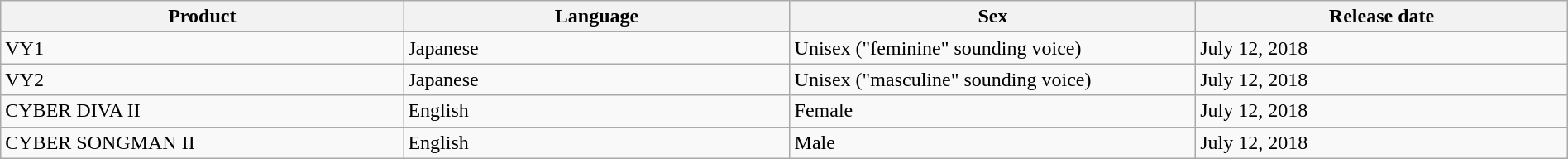<table class="wikitable" style="text-align:left; width:100%">
<tr>
<th width="5%">Product</th>
<th width="5%">Language</th>
<th width="5%">Sex</th>
<th width="5%">Release date</th>
</tr>
<tr>
<td>VY1</td>
<td>Japanese</td>
<td>Unisex ("feminine" sounding voice)</td>
<td>July 12, 2018</td>
</tr>
<tr>
<td>VY2</td>
<td>Japanese</td>
<td>Unisex ("masculine" sounding voice)</td>
<td>July 12, 2018</td>
</tr>
<tr>
<td>CYBER DIVA II</td>
<td>English</td>
<td>Female</td>
<td>July 12, 2018</td>
</tr>
<tr>
<td>CYBER SONGMAN II</td>
<td>English</td>
<td>Male</td>
<td>July 12, 2018</td>
</tr>
</table>
